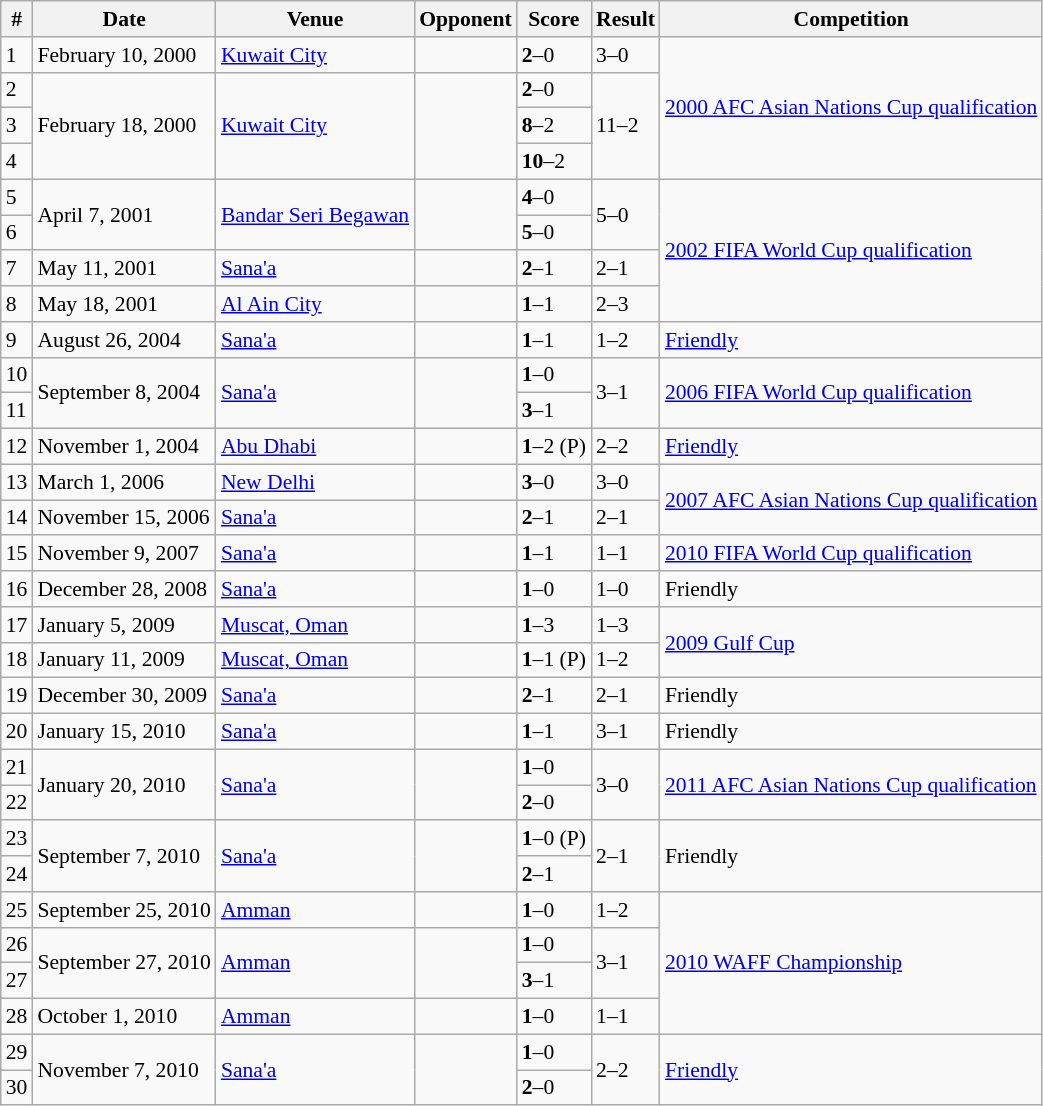<table class="wikitable" style="font-size:90%">
<tr>
<th>#</th>
<th>Date</th>
<th>Venue</th>
<th>Opponent</th>
<th>Score</th>
<th>Result</th>
<th>Competition</th>
</tr>
<tr>
<td>1</td>
<td>February 10, 2000</td>
<td><a href='#'>Kuwait City</a></td>
<td></td>
<td><strong>2</strong>–0</td>
<td>3–0</td>
<td rowspan=4><a href='#'>2000 AFC Asian Nations Cup qualification</a></td>
</tr>
<tr>
<td>2</td>
<td rowspan=3>February 18, 2000</td>
<td rowspan=3><a href='#'>Kuwait City</a></td>
<td rowspan=3></td>
<td><strong>2</strong>–0</td>
<td rowspan=3>11–2</td>
</tr>
<tr>
<td>3</td>
<td><strong>8</strong>–2</td>
</tr>
<tr>
<td>4</td>
<td><strong>10</strong>–2</td>
</tr>
<tr>
<td>5</td>
<td rowspan=2>April 7, 2001</td>
<td rowspan=2><a href='#'>Bandar Seri Begawan</a></td>
<td rowspan=2></td>
<td><strong>4</strong>–0</td>
<td rowspan=2>5–0</td>
<td rowspan=4><a href='#'>2002 FIFA World Cup qualification</a></td>
</tr>
<tr>
<td>6</td>
<td><strong>5</strong>–0</td>
</tr>
<tr>
<td>7</td>
<td>May 11, 2001</td>
<td><a href='#'>Sana'a</a></td>
<td></td>
<td><strong>2</strong>–1</td>
<td>2–1</td>
</tr>
<tr>
<td>8</td>
<td>May 18, 2001</td>
<td><a href='#'>Al Ain City</a></td>
<td></td>
<td><strong>1</strong>–1</td>
<td>2–3</td>
</tr>
<tr>
<td>9</td>
<td>August 26, 2004</td>
<td><a href='#'>Sana'a</a></td>
<td></td>
<td><strong>1</strong>–1</td>
<td>1–2</td>
<td><a href='#'>Friendly</a></td>
</tr>
<tr>
<td>10</td>
<td rowspan=2>September 8, 2004</td>
<td rowspan=2><a href='#'>Sana'a</a></td>
<td rowspan=2></td>
<td><strong>1</strong>–0</td>
<td rowspan=2>3–1</td>
<td rowspan=2><a href='#'>2006 FIFA World Cup qualification</a></td>
</tr>
<tr>
<td>11</td>
<td><strong>3</strong>–1</td>
</tr>
<tr>
<td>12</td>
<td>November 1, 2004</td>
<td><a href='#'>Abu Dhabi</a></td>
<td></td>
<td><strong>1</strong>–2 (P)</td>
<td>2–2</td>
<td><a href='#'>Friendly</a></td>
</tr>
<tr>
<td>13</td>
<td>March 1, 2006</td>
<td><a href='#'>New Delhi</a></td>
<td></td>
<td><strong>3</strong>–0</td>
<td>3–0</td>
<td rowspan=2><a href='#'>2007 AFC Asian Nations Cup qualification</a></td>
</tr>
<tr>
<td>14</td>
<td>November 15, 2006</td>
<td><a href='#'>Sana'a</a></td>
<td></td>
<td><strong>2</strong>–1</td>
<td>2–1</td>
</tr>
<tr>
<td>15</td>
<td>November 9, 2007</td>
<td><a href='#'>Sana'a</a></td>
<td></td>
<td><strong>1</strong>–1</td>
<td>1–1</td>
<td><a href='#'>2010 FIFA World Cup qualification</a></td>
</tr>
<tr>
<td>16</td>
<td>December 28, 2008</td>
<td><a href='#'>Sana'a</a></td>
<td></td>
<td><strong>1</strong>–0</td>
<td>1–0</td>
<td>Friendly</td>
</tr>
<tr>
<td>17</td>
<td>January 5, 2009</td>
<td><a href='#'>Muscat, Oman</a></td>
<td></td>
<td><strong>1</strong>–3</td>
<td>1–3</td>
<td rowspan=2><a href='#'>2009 Gulf Cup</a></td>
</tr>
<tr>
<td>18</td>
<td>January 11, 2009</td>
<td><a href='#'>Muscat, Oman</a></td>
<td></td>
<td><strong>1</strong>–1 (P)</td>
<td>1–2</td>
</tr>
<tr>
<td>19</td>
<td>December 30, 2009</td>
<td><a href='#'>Sana'a</a></td>
<td></td>
<td><strong>2</strong>–1</td>
<td>2–1</td>
<td>Friendly</td>
</tr>
<tr>
<td>20</td>
<td>January 15, 2010</td>
<td><a href='#'>Sana'a</a></td>
<td></td>
<td><strong>1</strong>–1</td>
<td>3–1</td>
<td>Friendly</td>
</tr>
<tr>
<td>21</td>
<td rowspan=2>January 20, 2010</td>
<td rowspan=2><a href='#'>Sana'a</a></td>
<td rowspan=2></td>
<td><strong>1</strong>–0</td>
<td rowspan=2>3–0</td>
<td rowspan=2><a href='#'>2011 AFC Asian Nations Cup qualification</a></td>
</tr>
<tr>
<td>22</td>
<td><strong>2</strong>–0</td>
</tr>
<tr>
<td>23</td>
<td rowspan=2>September 7, 2010</td>
<td rowspan=2><a href='#'>Sana'a</a></td>
<td rowspan=2></td>
<td><strong>1</strong>–0 (P)</td>
<td rowspan=2>2–1</td>
<td rowspan=2>Friendly</td>
</tr>
<tr>
<td>24</td>
<td><strong>2</strong>–1</td>
</tr>
<tr>
<td>25</td>
<td>September 25, 2010</td>
<td><a href='#'>Amman</a></td>
<td></td>
<td><strong>1</strong>–0</td>
<td>1–2</td>
<td rowspan=4><a href='#'>2010 WAFF Championship</a></td>
</tr>
<tr>
<td>26</td>
<td rowspan=2>September 27, 2010</td>
<td rowspan=2><a href='#'>Amman</a></td>
<td rowspan=2></td>
<td><strong>1</strong>–0</td>
<td rowspan=2>3–1</td>
</tr>
<tr>
<td>27</td>
<td><strong>3</strong>–1</td>
</tr>
<tr>
<td>28</td>
<td>October 1, 2010</td>
<td><a href='#'>Amman</a></td>
<td></td>
<td><strong>1</strong>–0</td>
<td>1–1</td>
</tr>
<tr>
<td>29</td>
<td rowspan=2>November 7, 2010</td>
<td rowspan=2><a href='#'>Sana'a</a></td>
<td rowspan=2></td>
<td><strong>1</strong>–0</td>
<td rowspan=2>2–2</td>
<td rowspan=2><a href='#'>Friendly</a></td>
</tr>
<tr>
<td>30</td>
<td><strong>2</strong>–0</td>
</tr>
</table>
